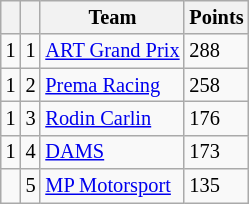<table class="wikitable" style="font-size: 85%;">
<tr>
<th></th>
<th></th>
<th>Team</th>
<th>Points</th>
</tr>
<tr>
<td align="left"> 1</td>
<td align="center">1</td>
<td> <a href='#'>ART Grand Prix</a></td>
<td>288</td>
</tr>
<tr>
<td align="left"> 1</td>
<td align="center">2</td>
<td> <a href='#'>Prema Racing</a></td>
<td>258</td>
</tr>
<tr>
<td align="left"> 1</td>
<td align="center">3</td>
<td> <a href='#'>Rodin Carlin</a></td>
<td>176</td>
</tr>
<tr>
<td align="left"> 1</td>
<td align="center">4</td>
<td> <a href='#'>DAMS</a></td>
<td>173</td>
</tr>
<tr>
<td align="left"></td>
<td align="center">5</td>
<td> <a href='#'>MP Motorsport</a></td>
<td>135</td>
</tr>
</table>
